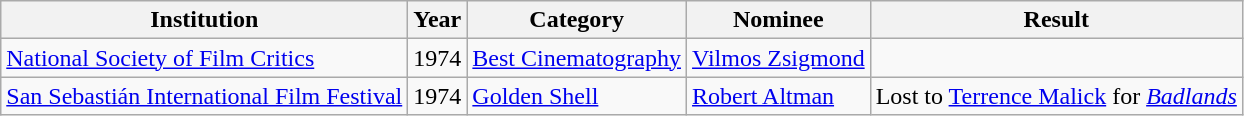<table class="wikitable">
<tr>
<th>Institution</th>
<th>Year</th>
<th>Category</th>
<th>Nominee</th>
<th>Result</th>
</tr>
<tr>
<td><a href='#'>National Society of Film Critics</a></td>
<td>1974</td>
<td><a href='#'>Best Cinematography</a></td>
<td><a href='#'>Vilmos Zsigmond</a></td>
<td></td>
</tr>
<tr>
<td><a href='#'>San Sebastián International Film Festival</a></td>
<td>1974</td>
<td><a href='#'>Golden Shell</a></td>
<td><a href='#'>Robert Altman</a></td>
<td {{nom>Lost to <a href='#'>Terrence Malick</a> for <em><a href='#'>Badlands</a></em></td>
</tr>
</table>
